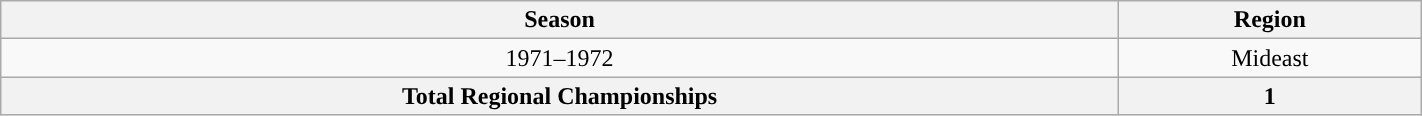<table cellpadding="1" style="width:75%;" class="wikitable" style="text-align:center">
<tr>
<th>Season</th>
<th>Region</th>
</tr>
<tr style="text-align:center;">
<td>1971–1972</td>
<td>Mideast</td>
</tr>
<tr style="text-align:center;" class="sortbottom">
<th colspan="1;">Total Regional Championships</th>
<th colspan="1;">1</th>
</tr>
</table>
